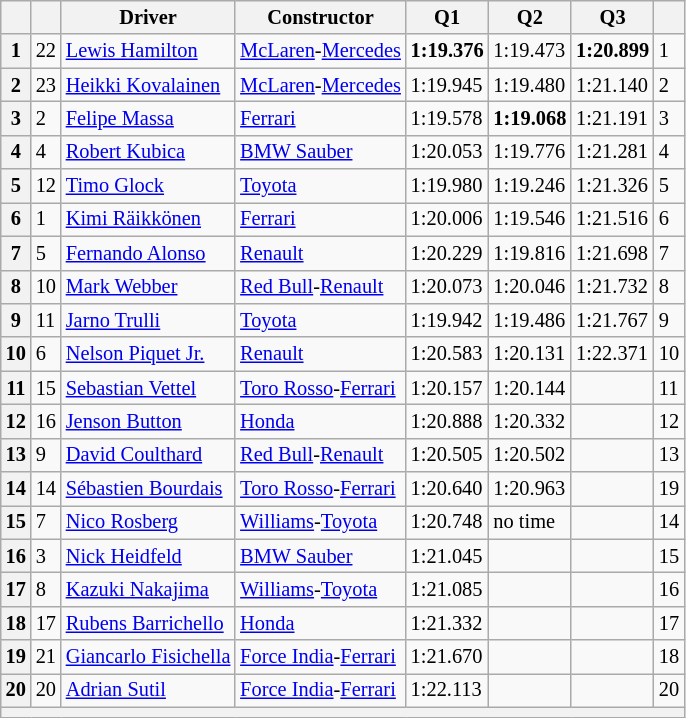<table class="wikitable sortable" style="font-size:85%">
<tr>
<th scope="col"></th>
<th scope="col"></th>
<th scope="col">Driver</th>
<th scope="col">Constructor</th>
<th scope="col">Q1</th>
<th scope="col">Q2</th>
<th scope="col">Q3</th>
<th scope="col"></th>
</tr>
<tr>
<th scope="row">1</th>
<td>22</td>
<td> <a href='#'>Lewis Hamilton</a></td>
<td><a href='#'>McLaren</a>-<a href='#'>Mercedes</a></td>
<td><strong>1:19.376</strong></td>
<td>1:19.473</td>
<td><strong>1:20.899</strong></td>
<td>1</td>
</tr>
<tr>
<th scope="row">2</th>
<td>23</td>
<td> <a href='#'>Heikki Kovalainen</a></td>
<td><a href='#'>McLaren</a>-<a href='#'>Mercedes</a></td>
<td>1:19.945</td>
<td>1:19.480</td>
<td>1:21.140</td>
<td>2</td>
</tr>
<tr>
<th scope="row">3</th>
<td>2</td>
<td> <a href='#'>Felipe Massa</a></td>
<td><a href='#'>Ferrari</a></td>
<td>1:19.578</td>
<td><strong>1:19.068</strong></td>
<td>1:21.191</td>
<td>3</td>
</tr>
<tr>
<th scope="row">4</th>
<td>4</td>
<td> <a href='#'>Robert Kubica</a></td>
<td><a href='#'>BMW Sauber</a></td>
<td>1:20.053</td>
<td>1:19.776</td>
<td>1:21.281</td>
<td>4</td>
</tr>
<tr>
<th scope="row">5</th>
<td>12</td>
<td> <a href='#'>Timo Glock</a></td>
<td><a href='#'>Toyota</a></td>
<td>1:19.980</td>
<td>1:19.246</td>
<td>1:21.326</td>
<td>5</td>
</tr>
<tr>
<th scope="row">6</th>
<td>1</td>
<td> <a href='#'>Kimi Räikkönen</a></td>
<td><a href='#'>Ferrari</a></td>
<td>1:20.006</td>
<td>1:19.546</td>
<td>1:21.516</td>
<td>6</td>
</tr>
<tr>
<th scope="row">7</th>
<td>5</td>
<td> <a href='#'>Fernando Alonso</a></td>
<td><a href='#'>Renault</a></td>
<td>1:20.229</td>
<td>1:19.816</td>
<td>1:21.698</td>
<td>7</td>
</tr>
<tr>
<th scope="row">8</th>
<td>10</td>
<td> <a href='#'>Mark Webber</a></td>
<td><a href='#'>Red Bull</a>-<a href='#'>Renault</a></td>
<td>1:20.073</td>
<td>1:20.046</td>
<td>1:21.732</td>
<td>8</td>
</tr>
<tr>
<th scope="row">9</th>
<td>11</td>
<td> <a href='#'>Jarno Trulli</a></td>
<td><a href='#'>Toyota</a></td>
<td>1:19.942</td>
<td>1:19.486</td>
<td>1:21.767</td>
<td>9</td>
</tr>
<tr>
<th scope="row">10</th>
<td>6</td>
<td> <a href='#'>Nelson Piquet Jr.</a></td>
<td><a href='#'>Renault</a></td>
<td>1:20.583</td>
<td>1:20.131</td>
<td>1:22.371</td>
<td>10</td>
</tr>
<tr>
<th scope="row">11</th>
<td>15</td>
<td> <a href='#'>Sebastian Vettel</a></td>
<td><a href='#'>Toro Rosso</a>-<a href='#'>Ferrari</a></td>
<td>1:20.157</td>
<td>1:20.144</td>
<td data-sort-value="11"></td>
<td>11</td>
</tr>
<tr>
<th scope="row">12</th>
<td>16</td>
<td> <a href='#'>Jenson Button</a></td>
<td><a href='#'>Honda</a></td>
<td>1:20.888</td>
<td>1:20.332</td>
<td data-sort-value="12"></td>
<td>12</td>
</tr>
<tr>
<th scope="row">13</th>
<td>9</td>
<td> <a href='#'>David Coulthard</a></td>
<td><a href='#'>Red Bull</a>-<a href='#'>Renault</a></td>
<td>1:20.505</td>
<td>1:20.502</td>
<td data-sort-value="13"></td>
<td>13</td>
</tr>
<tr>
<th scope="row">14</th>
<td>14</td>
<td> <a href='#'>Sébastien Bourdais</a></td>
<td><a href='#'>Toro Rosso</a>-<a href='#'>Ferrari</a></td>
<td>1:20.640</td>
<td>1:20.963</td>
<td data-sort-value="14"></td>
<td>19</td>
</tr>
<tr>
<th scope="row">15</th>
<td>7</td>
<td> <a href='#'>Nico Rosberg</a></td>
<td><a href='#'>Williams</a>-<a href='#'>Toyota</a></td>
<td>1:20.748</td>
<td data-sort-value="15">no time</td>
<td data-sort-value="15"></td>
<td>14</td>
</tr>
<tr>
<th scope="row">16</th>
<td>3</td>
<td> <a href='#'>Nick Heidfeld</a></td>
<td><a href='#'>BMW Sauber</a></td>
<td>1:21.045</td>
<td data-sort-value="16"></td>
<td data-sort-value="16"></td>
<td>15</td>
</tr>
<tr>
<th scope="row">17</th>
<td>8</td>
<td> <a href='#'>Kazuki Nakajima</a></td>
<td><a href='#'>Williams</a>-<a href='#'>Toyota</a></td>
<td>1:21.085</td>
<td data-sort-value="17"></td>
<td data-sort-value="17"></td>
<td>16</td>
</tr>
<tr>
<th scope="row">18</th>
<td>17</td>
<td> <a href='#'>Rubens Barrichello</a></td>
<td><a href='#'>Honda</a></td>
<td>1:21.332</td>
<td data-sort-value="18"></td>
<td data-sort-value="18"></td>
<td>17</td>
</tr>
<tr>
<th scope="row">19</th>
<td>21</td>
<td> <a href='#'>Giancarlo Fisichella</a></td>
<td><a href='#'>Force India</a>-<a href='#'>Ferrari</a></td>
<td>1:21.670</td>
<td data-sort-value="19"></td>
<td data-sort-value="19"></td>
<td>18</td>
</tr>
<tr>
<th scope="row">20</th>
<td>20</td>
<td> <a href='#'>Adrian Sutil</a></td>
<td><a href='#'>Force India</a>-<a href='#'>Ferrari</a></td>
<td>1:22.113</td>
<td data-sort-value="20"></td>
<td data-sort-value="20"></td>
<td>20</td>
</tr>
<tr>
<th colspan="8"></th>
</tr>
</table>
